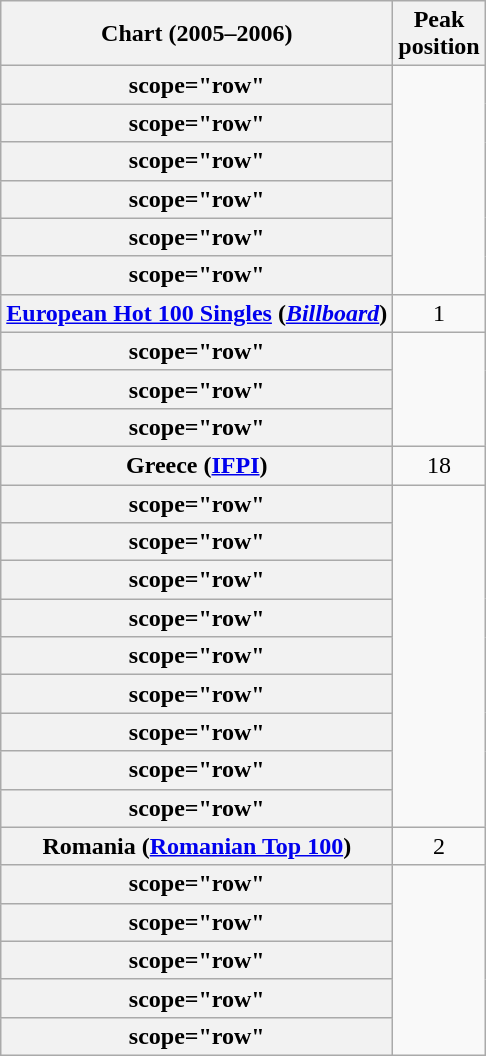<table class="wikitable sortable plainrowheaders" style="text-align:center">
<tr>
<th scope="col">Chart (2005–2006)</th>
<th scope="col">Peak<br>position</th>
</tr>
<tr>
<th>scope="row"</th>
</tr>
<tr>
<th>scope="row"</th>
</tr>
<tr>
<th>scope="row"</th>
</tr>
<tr>
<th>scope="row"</th>
</tr>
<tr>
<th>scope="row"</th>
</tr>
<tr>
<th>scope="row"</th>
</tr>
<tr>
<th scope="row"><a href='#'>European Hot 100 Singles</a> (<a href='#'><em>Billboard</em></a>)</th>
<td>1</td>
</tr>
<tr>
<th>scope="row"</th>
</tr>
<tr>
<th>scope="row"</th>
</tr>
<tr>
<th>scope="row"</th>
</tr>
<tr>
<th scope="row">Greece (<a href='#'>IFPI</a>)</th>
<td>18</td>
</tr>
<tr>
<th>scope="row"</th>
</tr>
<tr>
<th>scope="row"</th>
</tr>
<tr>
<th>scope="row"</th>
</tr>
<tr>
<th>scope="row"</th>
</tr>
<tr>
<th>scope="row"</th>
</tr>
<tr>
<th>scope="row"</th>
</tr>
<tr>
<th>scope="row"</th>
</tr>
<tr>
<th>scope="row"</th>
</tr>
<tr>
<th>scope="row"</th>
</tr>
<tr>
<th scope="row">Romania (<a href='#'>Romanian Top 100</a>)</th>
<td>2</td>
</tr>
<tr>
<th>scope="row"</th>
</tr>
<tr>
<th>scope="row"</th>
</tr>
<tr>
<th>scope="row"</th>
</tr>
<tr>
<th>scope="row"</th>
</tr>
<tr>
<th>scope="row"</th>
</tr>
</table>
